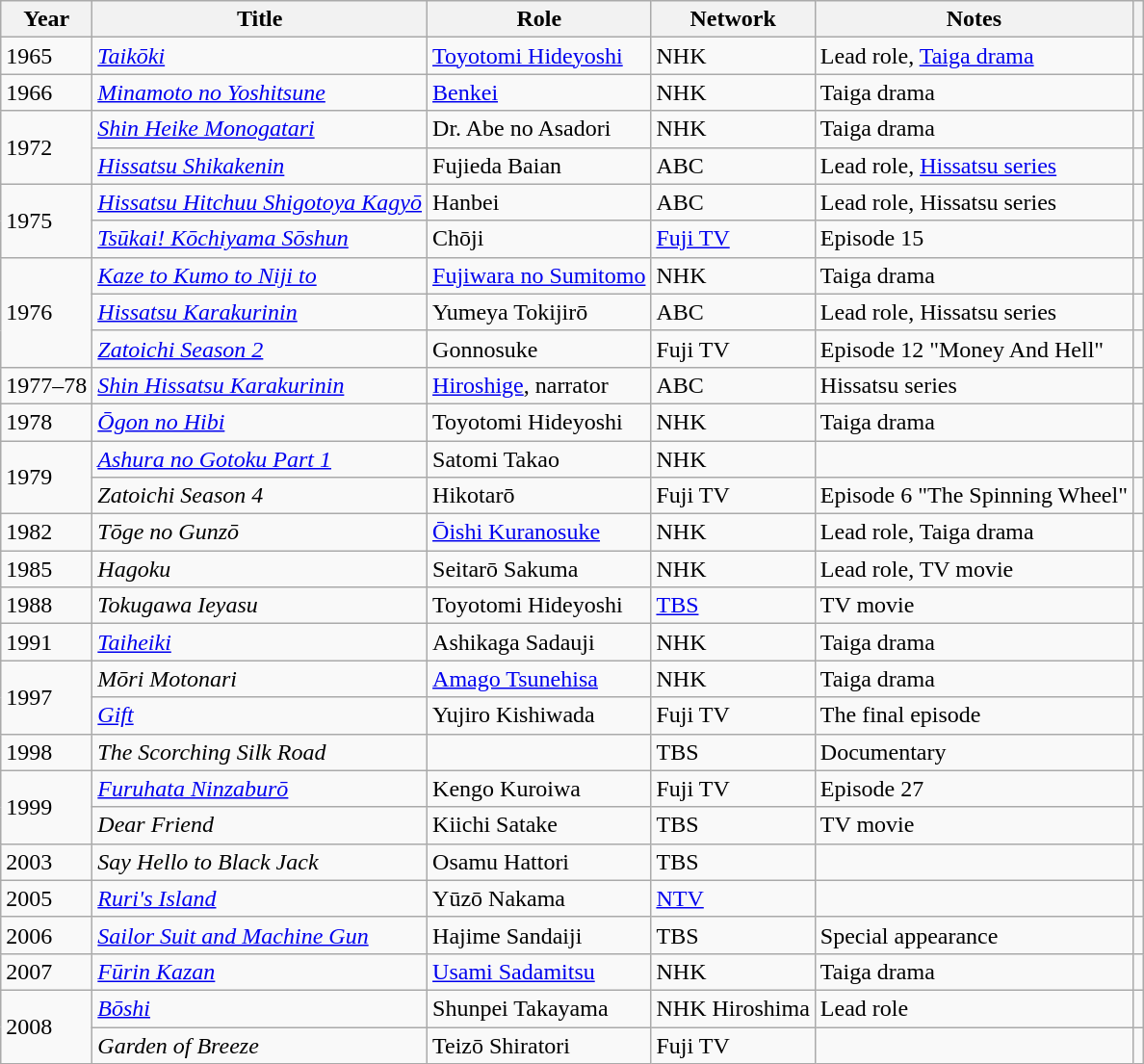<table class="wikitable sortable">
<tr>
<th>Year</th>
<th>Title</th>
<th>Role</th>
<th>Network</th>
<th>Notes</th>
<th class="unsortable"></th>
</tr>
<tr>
<td>1965</td>
<td><em><a href='#'>Taikōki</a></em></td>
<td><a href='#'>Toyotomi Hideyoshi</a></td>
<td>NHK</td>
<td>Lead role, <a href='#'>Taiga drama</a></td>
<td></td>
</tr>
<tr>
<td>1966</td>
<td><em><a href='#'>Minamoto no Yoshitsune</a></em></td>
<td><a href='#'>Benkei</a></td>
<td>NHK</td>
<td>Taiga drama</td>
<td></td>
</tr>
<tr>
<td rowspan=2>1972</td>
<td><em><a href='#'>Shin Heike Monogatari</a></em></td>
<td>Dr. Abe no Asadori</td>
<td>NHK</td>
<td>Taiga drama</td>
<td></td>
</tr>
<tr>
<td><em><a href='#'>Hissatsu Shikakenin</a></em></td>
<td>Fujieda Baian</td>
<td>ABC</td>
<td>Lead role, <a href='#'>Hissatsu series</a></td>
<td></td>
</tr>
<tr>
<td rowspan=2>1975</td>
<td><em><a href='#'>Hissatsu Hitchuu Shigotoya Kagyō</a></em></td>
<td>Hanbei</td>
<td>ABC</td>
<td>Lead role, Hissatsu series</td>
<td></td>
</tr>
<tr>
<td><em><a href='#'>Tsūkai! Kōchiyama Sōshun</a></em></td>
<td>Chōji</td>
<td><a href='#'>Fuji TV</a></td>
<td>Episode 15</td>
<td></td>
</tr>
<tr>
<td rowspan=3>1976</td>
<td><em><a href='#'>Kaze to Kumo to Niji to</a></em></td>
<td><a href='#'>Fujiwara no Sumitomo</a></td>
<td>NHK</td>
<td>Taiga drama</td>
<td></td>
</tr>
<tr>
<td><em><a href='#'>Hissatsu Karakurinin</a></em></td>
<td>Yumeya Tokijirō</td>
<td>ABC</td>
<td>Lead role, Hissatsu series</td>
<td></td>
</tr>
<tr>
<td><em><a href='#'>Zatoichi Season 2</a></em></td>
<td>Gonnosuke</td>
<td>Fuji TV</td>
<td>Episode 12 "Money And Hell"</td>
<td></td>
</tr>
<tr>
<td>1977–78</td>
<td><em><a href='#'>Shin Hissatsu Karakurinin</a></em></td>
<td><a href='#'>Hiroshige</a>, narrator</td>
<td>ABC</td>
<td>Hissatsu series</td>
<td></td>
</tr>
<tr>
<td>1978</td>
<td><em><a href='#'>Ōgon no Hibi</a></em></td>
<td>Toyotomi Hideyoshi</td>
<td>NHK</td>
<td>Taiga drama</td>
<td></td>
</tr>
<tr>
<td rowspan=2>1979</td>
<td><em><a href='#'>Ashura no Gotoku Part 1</a></em></td>
<td>Satomi Takao</td>
<td>NHK</td>
<td></td>
<td></td>
</tr>
<tr>
<td><em>Zatoichi Season 4</em></td>
<td>Hikotarō</td>
<td>Fuji TV</td>
<td>Episode 6 "The Spinning Wheel"</td>
<td></td>
</tr>
<tr>
<td>1982</td>
<td><em>Tōge no Gunzō</em></td>
<td><a href='#'>Ōishi Kuranosuke</a></td>
<td>NHK</td>
<td>Lead role, Taiga drama</td>
<td></td>
</tr>
<tr>
<td>1985</td>
<td><em>Hagoku</em></td>
<td>Seitarō Sakuma</td>
<td>NHK</td>
<td>Lead role, TV movie</td>
<td></td>
</tr>
<tr>
<td>1988</td>
<td><em>Tokugawa Ieyasu</em></td>
<td>Toyotomi Hideyoshi</td>
<td><a href='#'>TBS</a></td>
<td>TV movie</td>
<td></td>
</tr>
<tr>
<td>1991</td>
<td><em><a href='#'>Taiheiki</a></em></td>
<td>Ashikaga Sadauji</td>
<td>NHK</td>
<td>Taiga drama</td>
<td></td>
</tr>
<tr>
<td rowspan=2>1997</td>
<td><em>Mōri Motonari</em></td>
<td><a href='#'>Amago Tsunehisa</a></td>
<td>NHK</td>
<td>Taiga drama</td>
<td></td>
</tr>
<tr>
<td><em><a href='#'>Gift</a></em></td>
<td>Yujiro Kishiwada</td>
<td>Fuji TV</td>
<td>The final episode</td>
<td></td>
</tr>
<tr>
<td>1998</td>
<td><em>The Scorching Silk Road</em></td>
<td></td>
<td>TBS</td>
<td>Documentary</td>
<td></td>
</tr>
<tr>
<td rowspan=2>1999</td>
<td><em><a href='#'>Furuhata Ninzaburō</a></em></td>
<td>Kengo Kuroiwa</td>
<td>Fuji TV</td>
<td>Episode 27</td>
<td></td>
</tr>
<tr>
<td><em>Dear Friend</em></td>
<td>Kiichi Satake</td>
<td>TBS</td>
<td>TV movie</td>
<td></td>
</tr>
<tr>
<td>2003</td>
<td><em>Say Hello to Black Jack</em></td>
<td>Osamu Hattori</td>
<td>TBS</td>
<td></td>
<td></td>
</tr>
<tr>
<td>2005</td>
<td><em><a href='#'>Ruri's Island</a></em></td>
<td>Yūzō Nakama</td>
<td><a href='#'>NTV</a></td>
<td></td>
<td></td>
</tr>
<tr>
<td>2006</td>
<td><em><a href='#'>Sailor Suit and Machine Gun</a></em></td>
<td>Hajime Sandaiji</td>
<td>TBS</td>
<td>Special appearance</td>
<td></td>
</tr>
<tr>
<td>2007</td>
<td><em><a href='#'>Fūrin Kazan</a></em></td>
<td><a href='#'>Usami Sadamitsu</a></td>
<td>NHK</td>
<td>Taiga drama</td>
<td></td>
</tr>
<tr>
<td rowspan=2>2008</td>
<td><em><a href='#'>Bōshi</a></em></td>
<td>Shunpei Takayama</td>
<td>NHK Hiroshima</td>
<td>Lead role</td>
<td></td>
</tr>
<tr>
<td><em>Garden of Breeze</em></td>
<td>Teizō Shiratori</td>
<td>Fuji TV</td>
<td></td>
<td></td>
</tr>
</table>
